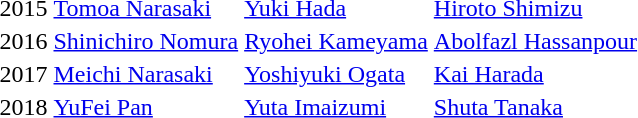<table>
<tr>
<td align="center">2015</td>
<td> <a href='#'>Tomoa Narasaki</a></td>
<td> <a href='#'>Yuki Hada</a></td>
<td> <a href='#'>Hiroto Shimizu</a></td>
</tr>
<tr>
<td align="center">2016</td>
<td> <a href='#'>Shinichiro Nomura</a></td>
<td> <a href='#'>Ryohei Kameyama</a></td>
<td> <a href='#'>Abolfazl Hassanpour</a></td>
</tr>
<tr>
<td align="center">2017</td>
<td> <a href='#'>Meichi Narasaki</a></td>
<td> <a href='#'>Yoshiyuki Ogata</a></td>
<td> <a href='#'>Kai Harada</a></td>
</tr>
<tr>
<td align="center">2018</td>
<td> <a href='#'>YuFei Pan</a></td>
<td> <a href='#'>Yuta Imaizumi</a></td>
<td> <a href='#'>Shuta Tanaka</a></td>
</tr>
</table>
